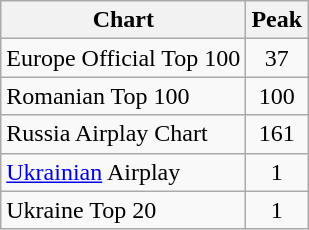<table class="wikitable sortable">
<tr>
<th align="center">Chart</th>
<th align="center">Peak</th>
</tr>
<tr>
<td align="left">Europe Official Top 100</td>
<td align="center">37</td>
</tr>
<tr>
<td align="left">Romanian Top 100</td>
<td align="center">100</td>
</tr>
<tr>
<td align="left">Russia Airplay Chart</td>
<td align="center">161</td>
</tr>
<tr>
<td align="left"><a href='#'>Ukrainian</a> Airplay</td>
<td align="center">1</td>
</tr>
<tr>
<td align="left">Ukraine Top 20</td>
<td align="center">1</td>
</tr>
</table>
